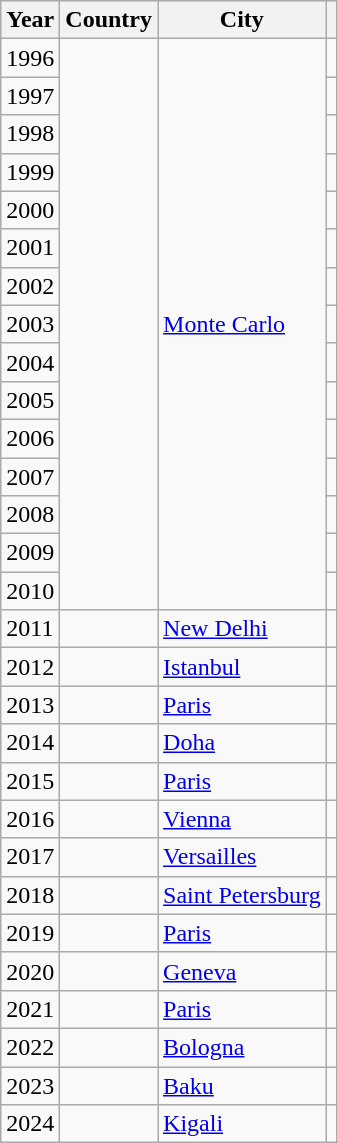<table class="wikitable">
<tr>
<th>Year</th>
<th>Country</th>
<th>City</th>
<th></th>
</tr>
<tr>
<td>1996</td>
<td rowspan="15"></td>
<td rowspan="15"><a href='#'>Monte Carlo</a></td>
<td></td>
</tr>
<tr>
<td>1997</td>
<td></td>
</tr>
<tr>
<td>1998</td>
<td></td>
</tr>
<tr>
<td>1999</td>
<td></td>
</tr>
<tr>
<td>2000</td>
<td></td>
</tr>
<tr>
<td>2001</td>
<td></td>
</tr>
<tr>
<td>2002</td>
<td></td>
</tr>
<tr>
<td>2003</td>
<td></td>
</tr>
<tr>
<td>2004</td>
<td></td>
</tr>
<tr>
<td>2005</td>
<td></td>
</tr>
<tr>
<td>2006</td>
<td></td>
</tr>
<tr>
<td>2007</td>
<td></td>
</tr>
<tr>
<td>2008</td>
<td></td>
</tr>
<tr>
<td>2009</td>
<td></td>
</tr>
<tr>
<td>2010</td>
<td></td>
</tr>
<tr>
<td>2011</td>
<td></td>
<td><a href='#'>New Delhi</a></td>
<td></td>
</tr>
<tr>
<td>2012</td>
<td></td>
<td><a href='#'>Istanbul</a></td>
<td></td>
</tr>
<tr>
<td>2013</td>
<td></td>
<td><a href='#'>Paris</a></td>
<td></td>
</tr>
<tr>
<td>2014</td>
<td></td>
<td><a href='#'>Doha</a></td>
<td></td>
</tr>
<tr>
<td>2015</td>
<td></td>
<td><a href='#'>Paris</a></td>
<td></td>
</tr>
<tr>
<td>2016</td>
<td></td>
<td><a href='#'>Vienna</a></td>
<td></td>
</tr>
<tr>
<td>2017</td>
<td></td>
<td><a href='#'>Versailles</a></td>
<td></td>
</tr>
<tr>
<td>2018</td>
<td></td>
<td><a href='#'>Saint Petersburg</a></td>
<td></td>
</tr>
<tr>
<td>2019</td>
<td></td>
<td><a href='#'>Paris</a></td>
<td></td>
</tr>
<tr>
<td>2020</td>
<td></td>
<td><a href='#'>Geneva</a></td>
<td></td>
</tr>
<tr>
<td>2021</td>
<td></td>
<td><a href='#'>Paris</a></td>
<td></td>
</tr>
<tr>
<td>2022</td>
<td></td>
<td><a href='#'>Bologna</a></td>
<td></td>
</tr>
<tr>
<td>2023</td>
<td></td>
<td><a href='#'>Baku</a></td>
<td></td>
</tr>
<tr>
<td>2024</td>
<td></td>
<td><a href='#'>Kigali</a></td>
<td></td>
</tr>
</table>
